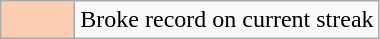<table class="wikitable">
<tr>
<th scope=row width=42px align=center style="background-color:#FBCEB1"></th>
<td>Broke record on current streak</td>
</tr>
</table>
